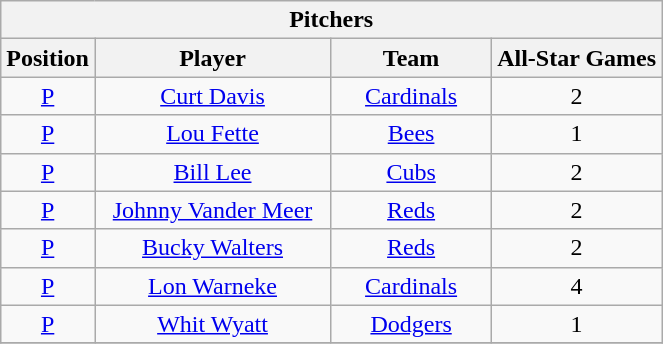<table class="wikitable" style="font-size: 100%; text-align:right;">
<tr>
<th colspan="4">Pitchers</th>
</tr>
<tr>
<th>Position</th>
<th width="150">Player</th>
<th width="100">Team</th>
<th>All-Star Games</th>
</tr>
<tr>
<td align="center"><a href='#'>P</a></td>
<td align="center"><a href='#'>Curt Davis</a></td>
<td align="center"><a href='#'>Cardinals</a></td>
<td align="center">2</td>
</tr>
<tr>
<td align="center"><a href='#'>P</a></td>
<td align="center"><a href='#'>Lou Fette</a></td>
<td align="center"><a href='#'>Bees</a></td>
<td align="center">1</td>
</tr>
<tr>
<td align="center"><a href='#'>P</a></td>
<td align="center"><a href='#'>Bill Lee</a></td>
<td align="center"><a href='#'>Cubs</a></td>
<td align="center">2</td>
</tr>
<tr>
<td align="center"><a href='#'>P</a></td>
<td align="center"><a href='#'>Johnny Vander Meer</a></td>
<td align="center"><a href='#'>Reds</a></td>
<td align="center">2</td>
</tr>
<tr>
<td align="center"><a href='#'>P</a></td>
<td align="center"><a href='#'>Bucky Walters</a></td>
<td align="center"><a href='#'>Reds</a></td>
<td align="center">2</td>
</tr>
<tr>
<td align="center"><a href='#'>P</a></td>
<td align="center"><a href='#'>Lon Warneke</a></td>
<td align="center"><a href='#'>Cardinals</a></td>
<td align="center">4</td>
</tr>
<tr>
<td align="center"><a href='#'>P</a></td>
<td align="center"><a href='#'>Whit Wyatt</a></td>
<td align="center"><a href='#'>Dodgers</a></td>
<td align="center">1</td>
</tr>
<tr>
</tr>
</table>
